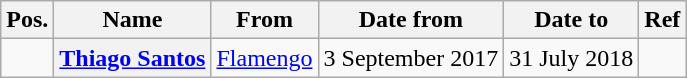<table class="wikitable">
<tr>
<th>Pos.</th>
<th>Name</th>
<th>From</th>
<th>Date from</th>
<th>Date to</th>
<th>Ref</th>
</tr>
<tr>
<td></td>
<th scope="row"> <a href='#'>Thiago Santos</a></th>
<td> <a href='#'>Flamengo</a></td>
<td>3 September 2017</td>
<td>31 July 2018</td>
<td></td>
</tr>
</table>
